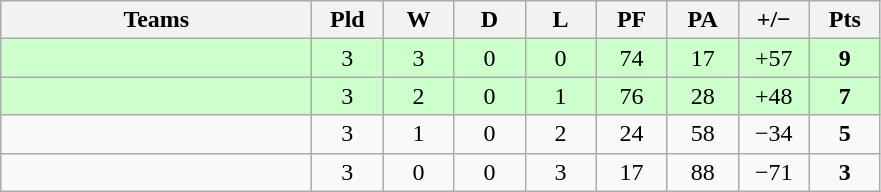<table class="wikitable" style="text-align: center;">
<tr>
<th width="200">Teams</th>
<th width="40">Pld</th>
<th width="40">W</th>
<th width="40">D</th>
<th width="40">L</th>
<th width="40">PF</th>
<th width="40">PA</th>
<th width="40">+/−</th>
<th width="40">Pts</th>
</tr>
<tr bgcolor=ccffcc>
<td align=left></td>
<td>3</td>
<td>3</td>
<td>0</td>
<td>0</td>
<td>74</td>
<td>17</td>
<td>+57</td>
<td><strong>9</strong></td>
</tr>
<tr bgcolor=ccffcc>
<td align=left></td>
<td>3</td>
<td>2</td>
<td>0</td>
<td>1</td>
<td>76</td>
<td>28</td>
<td>+48</td>
<td><strong>7</strong></td>
</tr>
<tr>
<td align=left></td>
<td>3</td>
<td>1</td>
<td>0</td>
<td>2</td>
<td>24</td>
<td>58</td>
<td>−34</td>
<td><strong>5</strong></td>
</tr>
<tr>
<td align=left></td>
<td>3</td>
<td>0</td>
<td>0</td>
<td>3</td>
<td>17</td>
<td>88</td>
<td>−71</td>
<td><strong>3</strong></td>
</tr>
</table>
